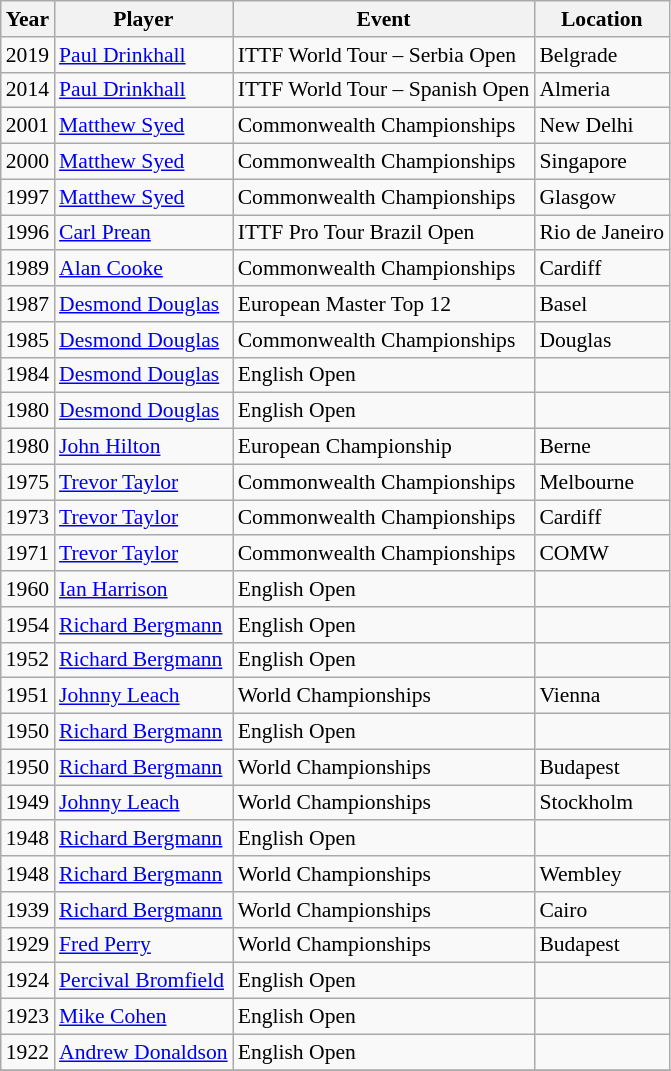<table class=wikitable style="font-size:90%;">
<tr>
<th>Year</th>
<th>Player</th>
<th>Event</th>
<th>Location</th>
</tr>
<tr>
<td>2019</td>
<td> <a href='#'>Paul Drinkhall</a></td>
<td>ITTF World Tour – Serbia Open</td>
<td>Belgrade</td>
</tr>
<tr>
<td>2014</td>
<td> <a href='#'>Paul Drinkhall</a></td>
<td>ITTF World Tour – Spanish Open</td>
<td>Almeria</td>
</tr>
<tr>
<td>2001</td>
<td> <a href='#'>Matthew Syed</a></td>
<td>Commonwealth Championships</td>
<td>New Delhi</td>
</tr>
<tr>
<td>2000</td>
<td> <a href='#'>Matthew Syed</a></td>
<td>Commonwealth Championships</td>
<td>Singapore</td>
</tr>
<tr>
<td>1997</td>
<td> <a href='#'>Matthew Syed</a></td>
<td>Commonwealth Championships</td>
<td>Glasgow</td>
</tr>
<tr>
<td>1996</td>
<td> <a href='#'>Carl Prean</a></td>
<td>ITTF Pro Tour Brazil Open</td>
<td>Rio de Janeiro</td>
</tr>
<tr>
<td>1989</td>
<td> <a href='#'>Alan Cooke</a></td>
<td>Commonwealth Championships</td>
<td>Cardiff</td>
</tr>
<tr>
<td>1987</td>
<td> <a href='#'>Desmond Douglas</a></td>
<td>European Master Top 12</td>
<td>Basel</td>
</tr>
<tr>
<td>1985</td>
<td> <a href='#'>Desmond Douglas</a></td>
<td>Commonwealth Championships</td>
<td>Douglas</td>
</tr>
<tr>
<td>1984</td>
<td> <a href='#'>Desmond Douglas</a></td>
<td>English Open</td>
<td></td>
</tr>
<tr>
<td>1980</td>
<td> <a href='#'>Desmond Douglas</a></td>
<td>English Open</td>
<td></td>
</tr>
<tr>
<td>1980</td>
<td> <a href='#'>John Hilton</a></td>
<td>European Championship</td>
<td>Berne</td>
</tr>
<tr>
<td>1975</td>
<td> <a href='#'>Trevor Taylor</a></td>
<td>Commonwealth Championships</td>
<td>Melbourne</td>
</tr>
<tr>
<td>1973</td>
<td> <a href='#'>Trevor Taylor</a></td>
<td>Commonwealth Championships</td>
<td>Cardiff</td>
</tr>
<tr>
<td>1971</td>
<td> <a href='#'>Trevor Taylor</a></td>
<td>Commonwealth Championships</td>
<td>COMW</td>
</tr>
<tr>
<td>1960</td>
<td> <a href='#'>Ian Harrison</a></td>
<td>English Open</td>
<td></td>
</tr>
<tr>
<td>1954</td>
<td> <a href='#'>Richard Bergmann</a></td>
<td>English Open</td>
<td></td>
</tr>
<tr>
<td>1952</td>
<td> <a href='#'>Richard Bergmann</a></td>
<td>English Open</td>
<td></td>
</tr>
<tr>
<td>1951</td>
<td> <a href='#'>Johnny Leach</a></td>
<td>World Championships</td>
<td>Vienna</td>
</tr>
<tr>
<td>1950</td>
<td> <a href='#'>Richard Bergmann</a></td>
<td>English Open</td>
<td></td>
</tr>
<tr>
<td>1950</td>
<td> <a href='#'>Richard Bergmann</a></td>
<td>World Championships</td>
<td>Budapest</td>
</tr>
<tr>
<td>1949</td>
<td> <a href='#'>Johnny Leach</a></td>
<td>World Championships</td>
<td>Stockholm</td>
</tr>
<tr>
<td>1948</td>
<td> <a href='#'>Richard Bergmann</a></td>
<td>English Open</td>
<td></td>
</tr>
<tr>
<td>1948</td>
<td> <a href='#'>Richard Bergmann</a></td>
<td>World Championships</td>
<td>Wembley</td>
</tr>
<tr>
<td>1939</td>
<td> <a href='#'>Richard Bergmann</a></td>
<td>World Championships</td>
<td>Cairo</td>
</tr>
<tr>
<td>1929</td>
<td> <a href='#'>Fred Perry</a></td>
<td>World Championships</td>
<td>Budapest</td>
</tr>
<tr>
<td>1924</td>
<td> <a href='#'>Percival Bromfield</a></td>
<td>English Open</td>
<td></td>
</tr>
<tr>
<td>1923</td>
<td> <a href='#'>Mike Cohen</a></td>
<td>English Open</td>
<td></td>
</tr>
<tr>
<td>1922</td>
<td> <a href='#'>Andrew Donaldson</a></td>
<td>English Open</td>
<td></td>
</tr>
<tr>
</tr>
</table>
